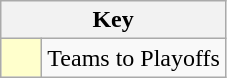<table class="wikitable" style="text-align: center;">
<tr>
<th colspan=2>Key</th>
</tr>
<tr>
<td style="background:#ffffcc; width:20px;"></td>
<td align=left>Teams to Playoffs</td>
</tr>
</table>
